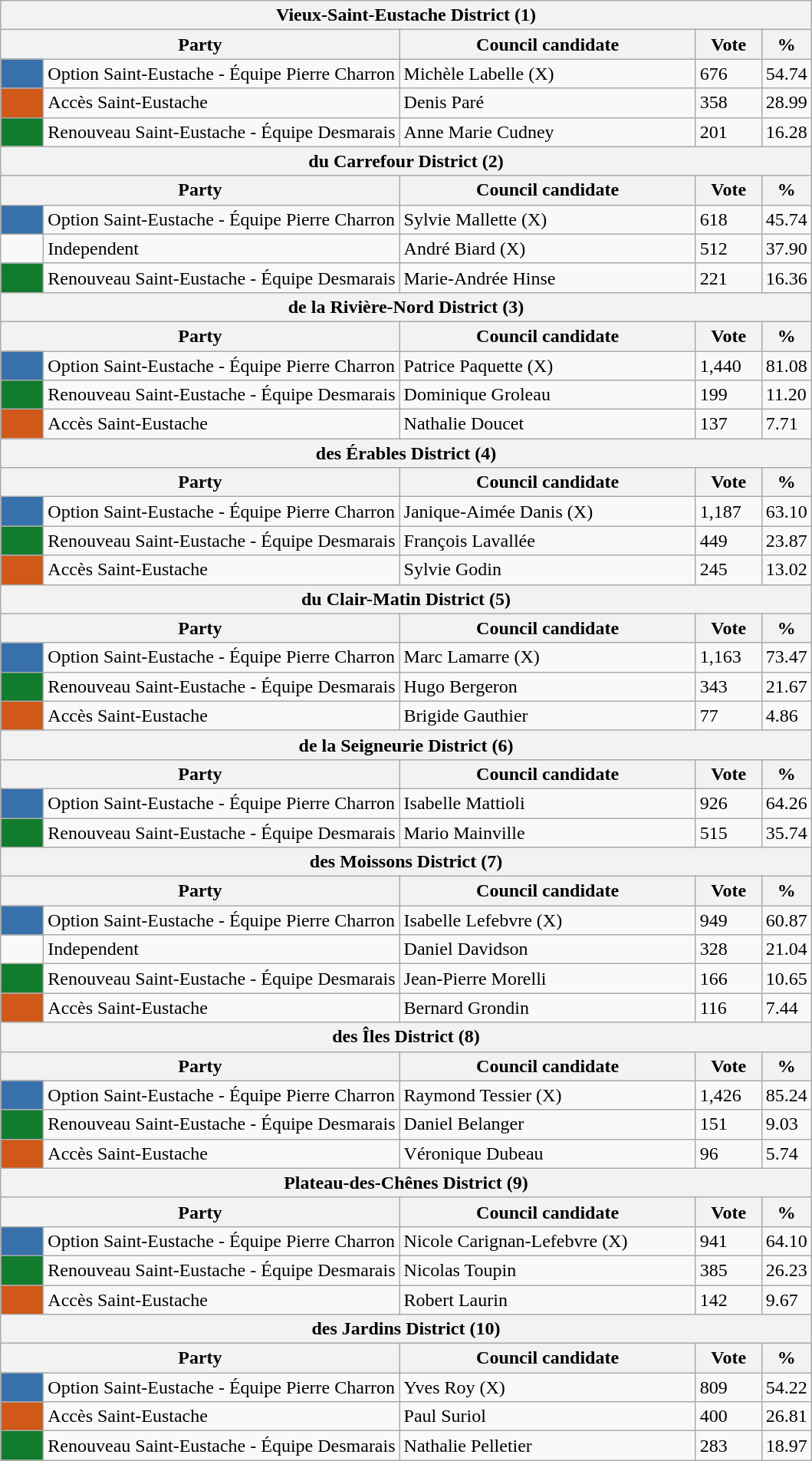<table class="wikitable">
<tr>
<th colspan="5">Vieux-Saint-Eustache District (1)</th>
</tr>
<tr>
<th bgcolor="#DDDDFF" width="230px" colspan="2">Party</th>
<th bgcolor="#DDDDFF" width="250px">Council candidate</th>
<th bgcolor="#DDDDFF" width="50px">Vote</th>
<th bgcolor="#DDDDFF" width="30px">%</th>
</tr>
<tr>
<td bgcolor=#3870AB width="30px"> </td>
<td>Option Saint-Eustache - Équipe Pierre Charron</td>
<td>Michèle Labelle (X)</td>
<td>676</td>
<td>54.74</td>
</tr>
<tr>
<td bgcolor=#D05819 width="30px"> </td>
<td>Accès Saint-Eustache</td>
<td>Denis Paré</td>
<td>358</td>
<td>28.99</td>
</tr>
<tr>
<td bgcolor=#117C2E width="30px"> </td>
<td>Renouveau Saint-Eustache - Équipe Desmarais</td>
<td>Anne Marie Cudney</td>
<td>201</td>
<td>16.28</td>
</tr>
<tr>
<th colspan="5">du Carrefour District (2)</th>
</tr>
<tr>
<th bgcolor="#DDDDFF" width="230px" colspan="2">Party</th>
<th bgcolor="#DDDDFF" width="250px">Council candidate</th>
<th bgcolor="#DDDDFF" width="50px">Vote</th>
<th bgcolor="#DDDDFF" width="30px">%</th>
</tr>
<tr>
<td bgcolor=#3870AB width="30px"> </td>
<td>Option Saint-Eustache - Équipe Pierre Charron</td>
<td>Sylvie Mallette  (X)</td>
<td>618</td>
<td>45.74</td>
</tr>
<tr>
<td> </td>
<td>Independent</td>
<td>André Biard (X)</td>
<td>512</td>
<td>37.90</td>
</tr>
<tr>
<td bgcolor=#117C2E width="30px"> </td>
<td>Renouveau Saint-Eustache - Équipe Desmarais</td>
<td>Marie-Andrée Hinse</td>
<td>221</td>
<td>16.36</td>
</tr>
<tr>
<th colspan="5">de la Rivière-Nord District (3)</th>
</tr>
<tr>
<th bgcolor="#DDDDFF" width="230px" colspan="2">Party</th>
<th bgcolor="#DDDDFF" width="250px">Council candidate</th>
<th bgcolor="#DDDDFF" width="50px">Vote</th>
<th bgcolor="#DDDDFF" width="30px">%</th>
</tr>
<tr>
<td bgcolor=#3870AB width="30px"> </td>
<td>Option Saint-Eustache - Équipe Pierre Charron</td>
<td>Patrice Paquette (X)</td>
<td>1,440</td>
<td>81.08</td>
</tr>
<tr>
<td bgcolor=#117C2E width="30px"> </td>
<td>Renouveau Saint-Eustache - Équipe Desmarais</td>
<td>Dominique Groleau</td>
<td>199</td>
<td>11.20</td>
</tr>
<tr>
<td bgcolor=#D05819 width="30px"> </td>
<td>Accès Saint-Eustache</td>
<td>Nathalie Doucet</td>
<td>137</td>
<td>7.71</td>
</tr>
<tr>
<th colspan="5">des Érables District (4)</th>
</tr>
<tr>
<th bgcolor="#DDDDFF" width="230px" colspan="2">Party</th>
<th bgcolor="#DDDDFF" width="250px">Council candidate</th>
<th bgcolor="#DDDDFF" width="50px">Vote</th>
<th bgcolor="#DDDDFF" width="30px">%</th>
</tr>
<tr>
<td bgcolor=#3870AB width="30px"> </td>
<td>Option Saint-Eustache - Équipe Pierre Charron</td>
<td>Janique-Aimée Danis (X)</td>
<td>1,187</td>
<td>63.10</td>
</tr>
<tr>
<td bgcolor=#117C2E width="30px"> </td>
<td>Renouveau Saint-Eustache - Équipe Desmarais</td>
<td>François Lavallée</td>
<td>449</td>
<td>23.87</td>
</tr>
<tr>
<td bgcolor=#D05819 width="30px"> </td>
<td>Accès Saint-Eustache</td>
<td>Sylvie Godin</td>
<td>245</td>
<td>13.02</td>
</tr>
<tr>
<th colspan="5">du Clair-Matin District (5)</th>
</tr>
<tr>
<th bgcolor="#DDDDFF" width="230px" colspan="2">Party</th>
<th bgcolor="#DDDDFF" width="250px">Council candidate</th>
<th bgcolor="#DDDDFF" width="50px">Vote</th>
<th bgcolor="#DDDDFF" width="30px">%</th>
</tr>
<tr>
<td bgcolor=#3870AB width="30px"> </td>
<td>Option Saint-Eustache - Équipe Pierre Charron</td>
<td>Marc Lamarre (X)</td>
<td>1,163</td>
<td>73.47</td>
</tr>
<tr>
<td bgcolor=#117C2E width="30px"> </td>
<td>Renouveau Saint-Eustache - Équipe Desmarais</td>
<td>Hugo Bergeron</td>
<td>343</td>
<td>21.67</td>
</tr>
<tr>
<td bgcolor=#D05819 width="30px"> </td>
<td>Accès Saint-Eustache</td>
<td>Brigide Gauthier</td>
<td>77</td>
<td>4.86</td>
</tr>
<tr>
<th colspan="5">de la Seigneurie District (6)</th>
</tr>
<tr>
<th bgcolor="#DDDDFF" width="230px" colspan="2">Party</th>
<th bgcolor="#DDDDFF" width="250px">Council candidate</th>
<th bgcolor="#DDDDFF" width="50px">Vote</th>
<th bgcolor="#DDDDFF" width="30px">%</th>
</tr>
<tr>
<td bgcolor=#3870AB width="30px"> </td>
<td>Option Saint-Eustache - Équipe Pierre Charron</td>
<td>Isabelle Mattioli</td>
<td>926</td>
<td>64.26</td>
</tr>
<tr>
<td bgcolor=#117C2E width="30px"> </td>
<td>Renouveau Saint-Eustache - Équipe Desmarais</td>
<td>Mario Mainville</td>
<td>515</td>
<td>35.74</td>
</tr>
<tr>
<th colspan="5">des Moissons District (7)</th>
</tr>
<tr>
<th bgcolor="#DDDDFF" width="230px" colspan="2">Party</th>
<th bgcolor="#DDDDFF" width="250px">Council candidate</th>
<th bgcolor="#DDDDFF" width="50px">Vote</th>
<th bgcolor="#DDDDFF" width="30px">%</th>
</tr>
<tr>
<td bgcolor=#3870AB width="30px"> </td>
<td>Option Saint-Eustache - Équipe Pierre Charron</td>
<td>Isabelle Lefebvre (X)</td>
<td>949</td>
<td>60.87</td>
</tr>
<tr>
<td> </td>
<td>Independent</td>
<td>Daniel Davidson</td>
<td>328</td>
<td>21.04</td>
</tr>
<tr>
<td bgcolor=#117C2E width="30px"> </td>
<td>Renouveau Saint-Eustache - Équipe Desmarais</td>
<td>Jean-Pierre Morelli</td>
<td>166</td>
<td>10.65</td>
</tr>
<tr>
<td bgcolor=#D05819 width="30px"> </td>
<td>Accès Saint-Eustache</td>
<td>Bernard Grondin</td>
<td>116</td>
<td>7.44</td>
</tr>
<tr>
<th colspan="5">des Îles District (8)</th>
</tr>
<tr>
<th bgcolor="#DDDDFF" width="230px" colspan="2">Party</th>
<th bgcolor="#DDDDFF" width="250px">Council candidate</th>
<th bgcolor="#DDDDFF" width="50px">Vote</th>
<th bgcolor="#DDDDFF" width="30px">%</th>
</tr>
<tr>
<td bgcolor=#3870AB width="30px"> </td>
<td>Option Saint-Eustache - Équipe Pierre Charron</td>
<td>Raymond Tessier (X)</td>
<td>1,426</td>
<td>85.24</td>
</tr>
<tr>
<td bgcolor=#117C2E width="30px"> </td>
<td>Renouveau Saint-Eustache - Équipe Desmarais</td>
<td>Daniel Belanger</td>
<td>151</td>
<td>9.03</td>
</tr>
<tr>
<td bgcolor=#D05819 width="30px"> </td>
<td>Accès Saint-Eustache</td>
<td>Véronique Dubeau</td>
<td>96</td>
<td>5.74</td>
</tr>
<tr>
<th colspan="5">Plateau-des-Chênes District (9)</th>
</tr>
<tr>
<th bgcolor="#DDDDFF" width="230px" colspan="2">Party</th>
<th bgcolor="#DDDDFF" width="250px">Council candidate</th>
<th bgcolor="#DDDDFF" width="50px">Vote</th>
<th bgcolor="#DDDDFF" width="30px">%</th>
</tr>
<tr>
<td bgcolor=#3870AB width="30px"> </td>
<td>Option Saint-Eustache - Équipe Pierre Charron</td>
<td>Nicole Carignan-Lefebvre (X)</td>
<td>941</td>
<td>64.10</td>
</tr>
<tr>
<td bgcolor=#117C2E width="30px"> </td>
<td>Renouveau Saint-Eustache - Équipe Desmarais</td>
<td>Nicolas Toupin</td>
<td>385</td>
<td>26.23</td>
</tr>
<tr>
<td bgcolor=#D05819 width="30px"> </td>
<td>Accès Saint-Eustache</td>
<td>Robert Laurin</td>
<td>142</td>
<td>9.67</td>
</tr>
<tr>
<th colspan="5">des Jardins District (10)</th>
</tr>
<tr>
<th bgcolor="#DDDDFF" width="230px" colspan="2">Party</th>
<th bgcolor="#DDDDFF" width="250px">Council candidate</th>
<th bgcolor="#DDDDFF" width="50px">Vote</th>
<th bgcolor="#DDDDFF" width="30px">%</th>
</tr>
<tr>
<td bgcolor=#3870AB width="30px"> </td>
<td>Option Saint-Eustache - Équipe Pierre Charron</td>
<td>Yves Roy (X)</td>
<td>809</td>
<td>54.22</td>
</tr>
<tr>
<td bgcolor=#D05819 width="30px"> </td>
<td>Accès Saint-Eustache</td>
<td>Paul Suriol</td>
<td>400</td>
<td>26.81</td>
</tr>
<tr>
<td bgcolor=#117C2E width="30px"> </td>
<td>Renouveau Saint-Eustache - Équipe Desmarais</td>
<td>Nathalie Pelletier</td>
<td>283</td>
<td>18.97</td>
</tr>
</table>
